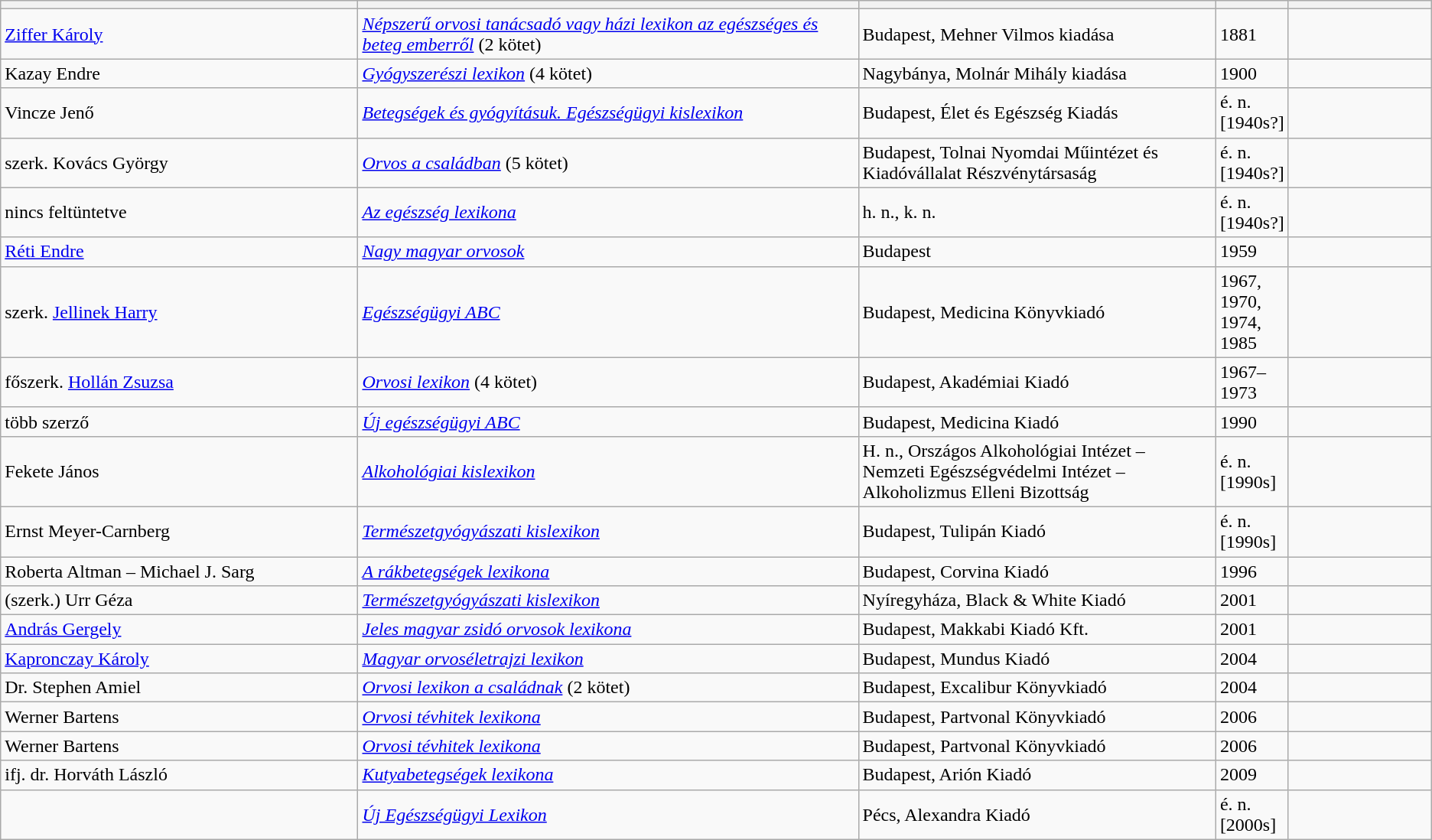<table class="wikitable sortable">
<tr>
<th bgcolor="#DAA520" width="25%"></th>
<th bgcolor="#DAA520" width="35%"></th>
<th bgcolor="#DAA520" width="25%"></th>
<th bgcolor="#DAA520" width="5%"></th>
<th bgcolor="#DAA520" width="10%"></th>
</tr>
<tr>
<td><a href='#'>Ziffer Károly</a></td>
<td><em><a href='#'>Népszerű orvosi tanácsadó vagy házi lexikon az egészséges és beteg emberről</a></em> (2 kötet)</td>
<td>Budapest, Mehner Vilmos kiadása</td>
<td>1881</td>
<td></td>
</tr>
<tr>
<td>Kazay Endre</td>
<td><em><a href='#'>Gyógyszerészi lexikon</a></em> (4 kötet)</td>
<td>Nagybánya, Molnár Mihály kiadása</td>
<td>1900</td>
<td></td>
</tr>
<tr>
<td>Vincze Jenő</td>
<td><em><a href='#'>Betegségek és gyógyításuk. Egészségügyi kislexikon</a></em></td>
<td>Budapest, Élet és Egészség Kiadás</td>
<td>é. n. [1940s?]</td>
<td></td>
</tr>
<tr>
<td>szerk. Kovács György</td>
<td><em><a href='#'>Orvos a családban</a></em> (5 kötet)</td>
<td>Budapest, Tolnai Nyomdai Műintézet és Kiadóvállalat Részvénytársaság</td>
<td>é. n. [1940s?]</td>
<td></td>
</tr>
<tr>
<td>nincs feltüntetve</td>
<td><em><a href='#'>Az egészség lexikona</a></em></td>
<td>h. n., k. n.</td>
<td>é. n. [1940s?]</td>
<td></td>
</tr>
<tr>
<td><a href='#'>Réti Endre</a></td>
<td><em><a href='#'>Nagy magyar orvosok</a></em></td>
<td>Budapest</td>
<td>1959</td>
<td></td>
</tr>
<tr>
<td>szerk. <a href='#'>Jellinek Harry</a></td>
<td><em><a href='#'>Egészségügyi ABC</a></em></td>
<td>Budapest, Medicina Könyvkiadó</td>
<td>1967, 1970, 1974, 1985</td>
<td></td>
</tr>
<tr>
<td>főszerk. <a href='#'>Hollán Zsuzsa</a></td>
<td><em><a href='#'>Orvosi lexikon</a></em> (4 kötet)</td>
<td>Budapest, Akadémiai Kiadó</td>
<td>1967–1973</td>
<td></td>
</tr>
<tr>
<td>több szerző</td>
<td><em><a href='#'>Új egészségügyi ABC</a></em></td>
<td>Budapest, Medicina Kiadó</td>
<td>1990</td>
<td></td>
</tr>
<tr>
<td>Fekete János</td>
<td><em><a href='#'>Alkohológiai kislexikon</a></em></td>
<td>H. n., Országos Alkohológiai Intézet – Nemzeti Egészségvédelmi Intézet – Alkoholizmus Elleni Bizottság</td>
<td>é. n. [1990s]</td>
<td></td>
</tr>
<tr>
<td>Ernst Meyer-Carnberg</td>
<td><em><a href='#'>Természetgyógyászati kislexikon</a></em></td>
<td>Budapest, Tulipán Kiadó</td>
<td>é. n. [1990s]</td>
<td></td>
</tr>
<tr>
<td>Roberta Altman – Michael J. Sarg</td>
<td><em><a href='#'>A rákbetegségek lexikona</a></em></td>
<td>Budapest, Corvina Kiadó</td>
<td>1996</td>
<td></td>
</tr>
<tr>
<td>(szerk.) Urr Géza</td>
<td><em><a href='#'>Természetgyógyászati kislexikon</a></em></td>
<td>Nyíregyháza, Black & White Kiadó</td>
<td>2001</td>
<td></td>
</tr>
<tr>
<td><a href='#'> András Gergely</a></td>
<td><em><a href='#'>Jeles magyar zsidó orvosok lexikona</a></em></td>
<td>Budapest, Makkabi Kiadó Kft.</td>
<td>2001</td>
<td></td>
</tr>
<tr>
<td><a href='#'>Kapronczay Károly</a></td>
<td><em><a href='#'>Magyar orvoséletrajzi lexikon</a></em></td>
<td>Budapest, Mundus Kiadó</td>
<td>2004</td>
<td></td>
</tr>
<tr>
<td>Dr. Stephen Amiel</td>
<td><em><a href='#'>Orvosi lexikon a családnak</a></em> (2 kötet)</td>
<td>Budapest, Excalibur Könyvkiadó</td>
<td>2004</td>
<td></td>
</tr>
<tr>
<td>Werner Bartens</td>
<td><em><a href='#'>Orvosi tévhitek lexikona</a></em></td>
<td>Budapest, Partvonal Könyvkiadó</td>
<td>2006</td>
<td></td>
</tr>
<tr>
<td>Werner Bartens</td>
<td><em><a href='#'>Orvosi tévhitek lexikona</a></em></td>
<td>Budapest, Partvonal Könyvkiadó</td>
<td>2006</td>
<td></td>
</tr>
<tr>
<td>ifj. dr. Horváth László</td>
<td><em><a href='#'>Kutyabetegségek lexikona</a></em></td>
<td>Budapest, Arión Kiadó</td>
<td>2009</td>
<td></td>
</tr>
<tr>
<td></td>
<td><em><a href='#'>Új Egészségügyi Lexikon</a></em></td>
<td>Pécs, Alexandra Kiadó</td>
<td>é. n. [2000s]</td>
<td></td>
</tr>
</table>
